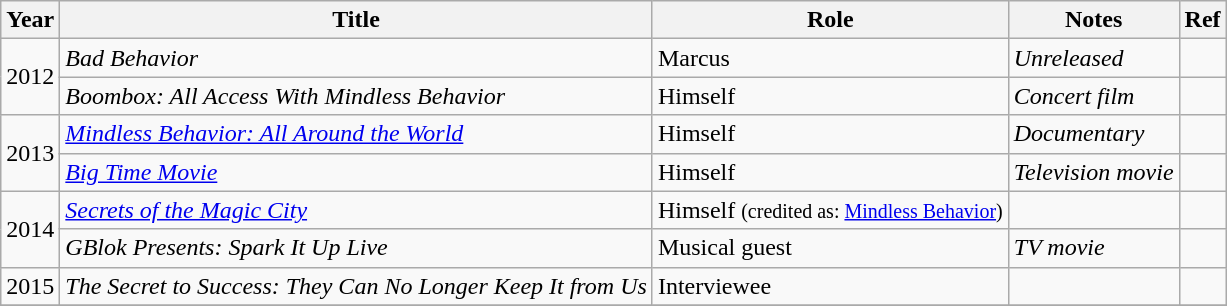<table class="wikitable sortable">
<tr>
<th>Year</th>
<th>Title</th>
<th>Role</th>
<th class="unsortable">Notes</th>
<th class="unsortable">Ref</th>
</tr>
<tr>
<td rowspan="2">2012</td>
<td><em>Bad Behavior</em></td>
<td>Marcus</td>
<td><em>Unreleased</em></td>
<td></td>
</tr>
<tr>
<td><em>Boombox: All Access  With Mindless Behavior</em></td>
<td>Himself</td>
<td><em>Concert film</em></td>
<td></td>
</tr>
<tr>
<td rowspan="2">2013</td>
<td><em><a href='#'>Mindless Behavior: All Around the World</a></em></td>
<td>Himself</td>
<td><em>Documentary</em></td>
<td></td>
</tr>
<tr>
<td><em><a href='#'>Big Time Movie</a></em></td>
<td>Himself</td>
<td><em>Television movie</em></td>
<td></td>
</tr>
<tr>
<td rowspan="2">2014</td>
<td><em><a href='#'>Secrets of the Magic City</a></em></td>
<td>Himself <small> (credited as: <a href='#'>Mindless Behavior</a>)</small></td>
<td></td>
<td></td>
</tr>
<tr>
<td><em>GBlok Presents: Spark It Up Live</em></td>
<td>Musical guest</td>
<td><em>TV movie</em></td>
<td></td>
</tr>
<tr>
<td>2015</td>
<td><em>The Secret to Success: They Can No Longer Keep It from Us</em></td>
<td>Interviewee</td>
<td></td>
<td></td>
</tr>
<tr>
</tr>
</table>
